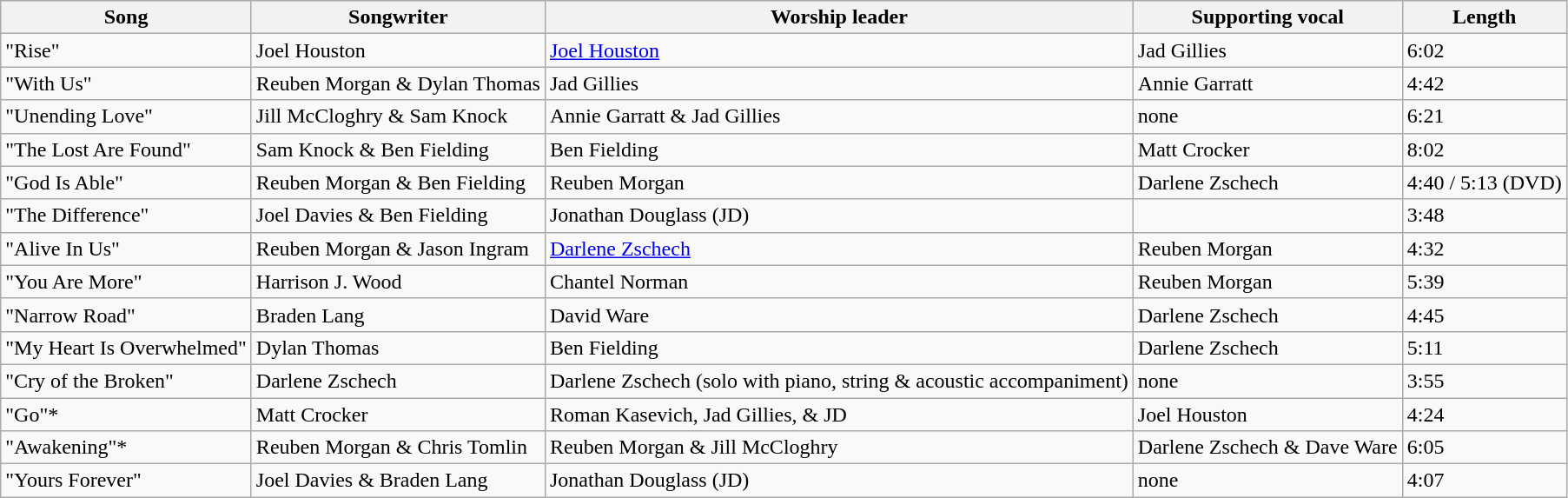<table class="wikitable">
<tr>
<th>Song</th>
<th>Songwriter</th>
<th>Worship leader</th>
<th>Supporting vocal</th>
<th>Length</th>
</tr>
<tr>
<td>"Rise"</td>
<td>Joel Houston</td>
<td><a href='#'>Joel Houston</a></td>
<td>Jad Gillies</td>
<td>6:02</td>
</tr>
<tr>
<td>"With Us"</td>
<td>Reuben Morgan & Dylan Thomas</td>
<td>Jad Gillies</td>
<td>Annie Garratt</td>
<td>4:42</td>
</tr>
<tr>
<td>"Unending Love"</td>
<td>Jill McCloghry & Sam Knock</td>
<td>Annie Garratt & Jad Gillies</td>
<td>none</td>
<td>6:21</td>
</tr>
<tr>
<td>"The Lost Are Found"</td>
<td>Sam Knock & Ben Fielding</td>
<td>Ben Fielding</td>
<td>Matt Crocker</td>
<td>8:02</td>
</tr>
<tr>
<td>"God Is Able"</td>
<td>Reuben Morgan & Ben Fielding</td>
<td>Reuben Morgan</td>
<td>Darlene Zschech</td>
<td>4:40 / 5:13 (DVD)</td>
</tr>
<tr>
<td>"The Difference"</td>
<td>Joel Davies & Ben Fielding</td>
<td>Jonathan Douglass (JD)</td>
<td></td>
<td>3:48</td>
</tr>
<tr>
<td>"Alive In Us"</td>
<td>Reuben Morgan & Jason Ingram</td>
<td><a href='#'>Darlene Zschech</a></td>
<td>Reuben Morgan</td>
<td>4:32</td>
</tr>
<tr>
<td>"You Are More"</td>
<td>Harrison J. Wood</td>
<td>Chantel Norman</td>
<td>Reuben Morgan</td>
<td>5:39</td>
</tr>
<tr>
<td>"Narrow Road"</td>
<td>Braden Lang</td>
<td>David Ware</td>
<td>Darlene Zschech</td>
<td>4:45</td>
</tr>
<tr>
<td>"My Heart Is Overwhelmed"</td>
<td>Dylan Thomas</td>
<td>Ben Fielding</td>
<td>Darlene Zschech</td>
<td>5:11</td>
</tr>
<tr>
<td>"Cry of the Broken"</td>
<td>Darlene Zschech</td>
<td>Darlene Zschech (solo with piano, string & acoustic accompaniment)</td>
<td>none</td>
<td>3:55</td>
</tr>
<tr>
<td>"Go"*</td>
<td>Matt Crocker</td>
<td>Roman Kasevich, Jad Gillies, & JD</td>
<td>Joel Houston</td>
<td>4:24</td>
</tr>
<tr>
<td>"Awakening"*</td>
<td>Reuben Morgan & Chris Tomlin</td>
<td>Reuben Morgan & Jill McCloghry</td>
<td>Darlene Zschech & Dave Ware</td>
<td>6:05</td>
</tr>
<tr>
<td>"Yours Forever"</td>
<td>Joel Davies & Braden Lang</td>
<td>Jonathan Douglass (JD)</td>
<td>none</td>
<td>4:07</td>
</tr>
</table>
